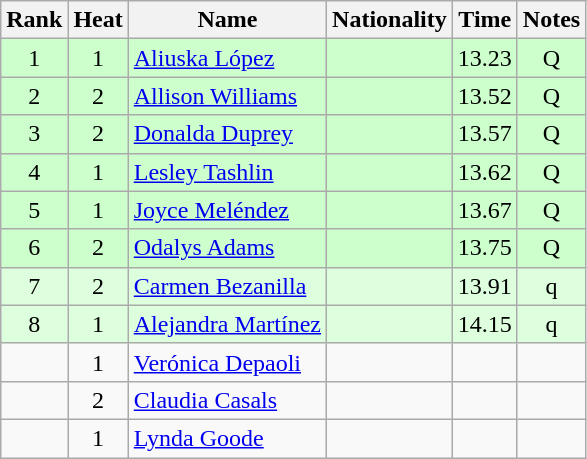<table class="wikitable sortable" style="text-align:center">
<tr>
<th>Rank</th>
<th>Heat</th>
<th>Name</th>
<th>Nationality</th>
<th>Time</th>
<th>Notes</th>
</tr>
<tr bgcolor=ccffcc>
<td>1</td>
<td>1</td>
<td align=left><a href='#'>Aliuska López</a></td>
<td align=left></td>
<td>13.23</td>
<td>Q</td>
</tr>
<tr bgcolor=ccffcc>
<td>2</td>
<td>2</td>
<td align=left><a href='#'>Allison Williams</a></td>
<td align=left></td>
<td>13.52</td>
<td>Q</td>
</tr>
<tr bgcolor=ccffcc>
<td>3</td>
<td>2</td>
<td align=left><a href='#'>Donalda Duprey</a></td>
<td align=left></td>
<td>13.57</td>
<td>Q</td>
</tr>
<tr bgcolor=ccffcc>
<td>4</td>
<td>1</td>
<td align=left><a href='#'>Lesley Tashlin</a></td>
<td align=left></td>
<td>13.62</td>
<td>Q</td>
</tr>
<tr bgcolor=ccffcc>
<td>5</td>
<td>1</td>
<td align=left><a href='#'>Joyce Meléndez</a></td>
<td align=left></td>
<td>13.67</td>
<td>Q</td>
</tr>
<tr bgcolor=ccffcc>
<td>6</td>
<td>2</td>
<td align=left><a href='#'>Odalys Adams</a></td>
<td align=left></td>
<td>13.75</td>
<td>Q</td>
</tr>
<tr bgcolor=ddffdd>
<td>7</td>
<td>2</td>
<td align=left><a href='#'>Carmen Bezanilla</a></td>
<td align=left></td>
<td>13.91</td>
<td>q</td>
</tr>
<tr bgcolor=ddffdd>
<td>8</td>
<td>1</td>
<td align=left><a href='#'>Alejandra Martínez</a></td>
<td align=left></td>
<td>14.15</td>
<td>q</td>
</tr>
<tr>
<td></td>
<td>1</td>
<td align=left><a href='#'>Verónica Depaoli</a></td>
<td align=left></td>
<td></td>
<td></td>
</tr>
<tr>
<td></td>
<td>2</td>
<td align=left><a href='#'>Claudia Casals</a></td>
<td align=left></td>
<td></td>
<td></td>
</tr>
<tr>
<td></td>
<td>1</td>
<td align=left><a href='#'>Lynda Goode</a></td>
<td align=left></td>
<td></td>
<td></td>
</tr>
</table>
